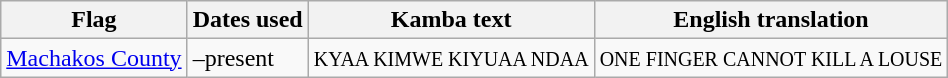<table class="wikitable sortable noresize">
<tr>
<th>Flag</th>
<th>Dates used</th>
<th>Kamba text</th>
<th>English translation</th>
</tr>
<tr>
<td> <a href='#'>Machakos County</a></td>
<td>–present</td>
<td><small>KYAA KIMWE KIYUAA NDAA</small></td>
<td><small>ONE FINGER CANNOT KILL A LOUSE</small></td>
</tr>
</table>
